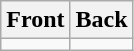<table class="wikitable" style="text-align:center">
<tr>
<th>Front</th>
<th>Back</th>
</tr>
<tr>
<td></td>
<td></td>
</tr>
</table>
